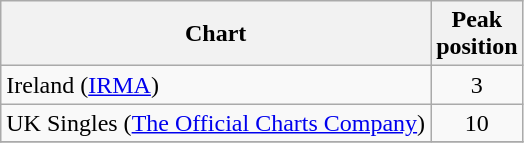<table class="wikitable">
<tr>
<th>Chart</th>
<th>Peak<br>position</th>
</tr>
<tr>
<td>Ireland (<a href='#'>IRMA</a>)</td>
<td align="center">3</td>
</tr>
<tr>
<td>UK Singles (<a href='#'>The Official Charts Company</a>)</td>
<td align="center">10</td>
</tr>
<tr>
</tr>
</table>
